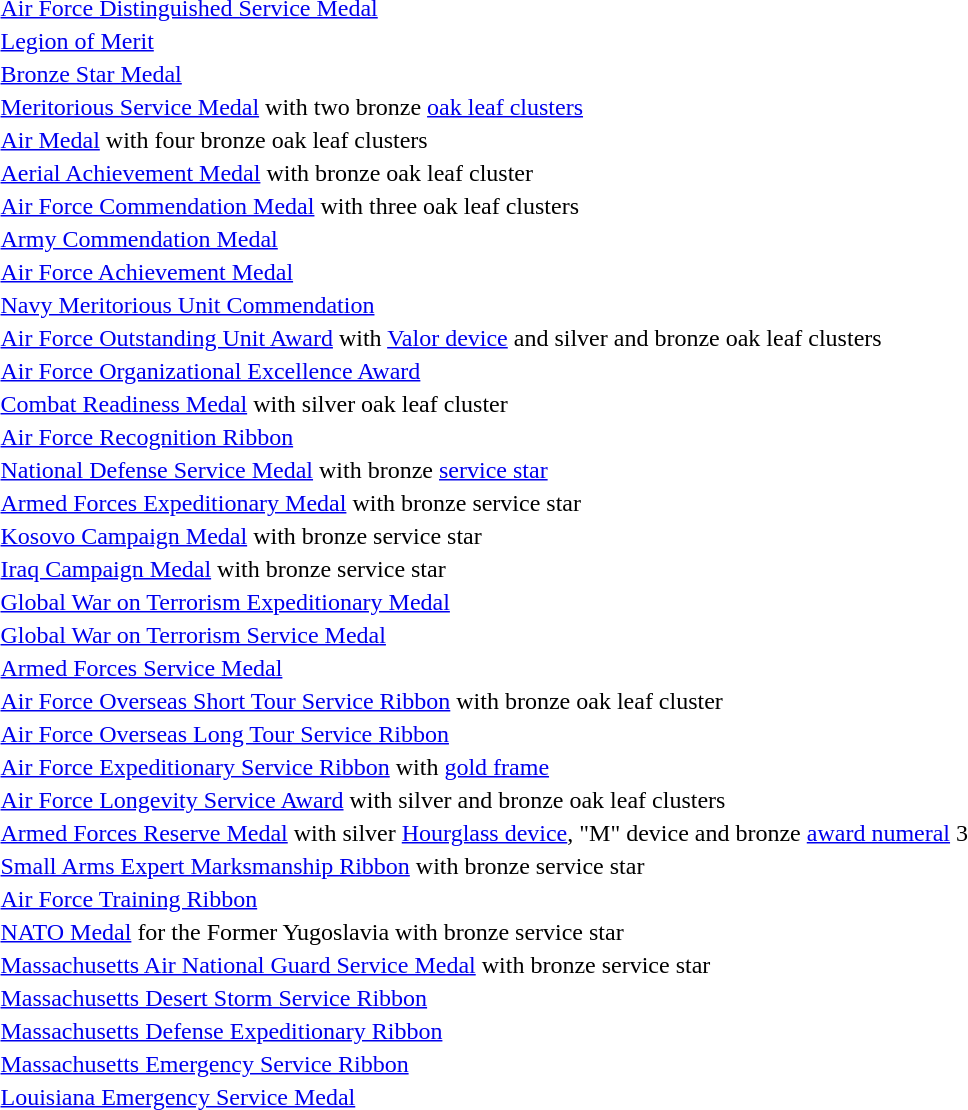<table>
<tr>
<td></td>
<td><a href='#'>Air Force Distinguished Service Medal</a></td>
</tr>
<tr>
<td></td>
<td><a href='#'>Legion of Merit</a></td>
</tr>
<tr>
<td></td>
<td><a href='#'>Bronze Star Medal</a></td>
</tr>
<tr>
<td><span></span><span></span></td>
<td><a href='#'>Meritorious Service Medal</a> with two bronze <a href='#'>oak leaf clusters</a></td>
</tr>
<tr>
<td><span></span><span></span><span></span><span></span></td>
<td><a href='#'>Air Medal</a> with four bronze oak leaf clusters</td>
</tr>
<tr>
<td></td>
<td><a href='#'>Aerial Achievement Medal</a> with bronze oak leaf cluster</td>
</tr>
<tr>
<td><span></span><span></span><span></span></td>
<td><a href='#'>Air Force Commendation Medal</a> with three oak leaf clusters</td>
</tr>
<tr>
<td></td>
<td><a href='#'>Army Commendation Medal</a></td>
</tr>
<tr>
<td></td>
<td><a href='#'>Air Force Achievement Medal</a></td>
</tr>
<tr>
<td></td>
<td><a href='#'>Navy Meritorious Unit Commendation</a></td>
</tr>
<tr>
<td><span></span><span></span><span></span></td>
<td><a href='#'>Air Force Outstanding Unit Award</a> with <a href='#'>Valor device</a> and silver and bronze oak leaf clusters</td>
</tr>
<tr>
<td></td>
<td><a href='#'>Air Force Organizational Excellence Award</a></td>
</tr>
<tr>
<td></td>
<td><a href='#'>Combat Readiness Medal</a> with silver oak leaf cluster</td>
</tr>
<tr>
<td></td>
<td><a href='#'>Air Force Recognition Ribbon</a></td>
</tr>
<tr>
<td></td>
<td><a href='#'>National Defense Service Medal</a> with bronze <a href='#'>service star</a></td>
</tr>
<tr>
<td></td>
<td><a href='#'>Armed Forces Expeditionary Medal</a> with bronze service star</td>
</tr>
<tr>
<td></td>
<td><a href='#'>Kosovo Campaign Medal</a> with bronze service star</td>
</tr>
<tr>
<td></td>
<td><a href='#'>Iraq Campaign Medal</a> with bronze service star</td>
</tr>
<tr>
<td></td>
<td><a href='#'>Global War on Terrorism Expeditionary Medal</a></td>
</tr>
<tr>
<td></td>
<td><a href='#'>Global War on Terrorism Service Medal</a></td>
</tr>
<tr>
<td></td>
<td><a href='#'>Armed Forces Service Medal</a></td>
</tr>
<tr>
<td></td>
<td><a href='#'>Air Force Overseas Short Tour Service Ribbon</a> with bronze oak leaf cluster</td>
</tr>
<tr>
<td></td>
<td><a href='#'>Air Force Overseas Long Tour Service Ribbon</a></td>
</tr>
<tr>
<td></td>
<td><a href='#'>Air Force Expeditionary Service Ribbon</a> with <a href='#'>gold frame</a></td>
</tr>
<tr>
<td><span></span><span></span></td>
<td><a href='#'>Air Force Longevity Service Award</a> with silver and bronze oak leaf clusters</td>
</tr>
<tr>
<td><span></span><span></span><span></span></td>
<td><a href='#'>Armed Forces Reserve Medal</a> with silver <a href='#'>Hourglass device</a>, "M" device and bronze <a href='#'>award numeral</a> 3</td>
</tr>
<tr>
<td></td>
<td><a href='#'>Small Arms Expert Marksmanship Ribbon</a> with bronze service star</td>
</tr>
<tr>
<td></td>
<td><a href='#'>Air Force Training Ribbon</a></td>
</tr>
<tr>
<td></td>
<td><a href='#'>NATO Medal</a> for the Former Yugoslavia with bronze service star</td>
</tr>
<tr>
<td></td>
<td><a href='#'>Massachusetts Air National Guard Service Medal</a> with bronze service star</td>
</tr>
<tr>
<td></td>
<td><a href='#'>Massachusetts Desert Storm Service Ribbon</a></td>
</tr>
<tr>
<td></td>
<td><a href='#'>Massachusetts Defense Expeditionary Ribbon</a></td>
</tr>
<tr>
<td></td>
<td><a href='#'>Massachusetts Emergency Service Ribbon</a></td>
</tr>
<tr>
<td></td>
<td><a href='#'>Louisiana Emergency Service Medal</a></td>
</tr>
</table>
